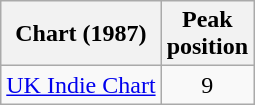<table class="wikitable sortable">
<tr>
<th>Chart (1987)</th>
<th>Peak<br>position</th>
</tr>
<tr>
<td><a href='#'>UK Indie Chart</a></td>
<td style="text-align:center;">9</td>
</tr>
</table>
